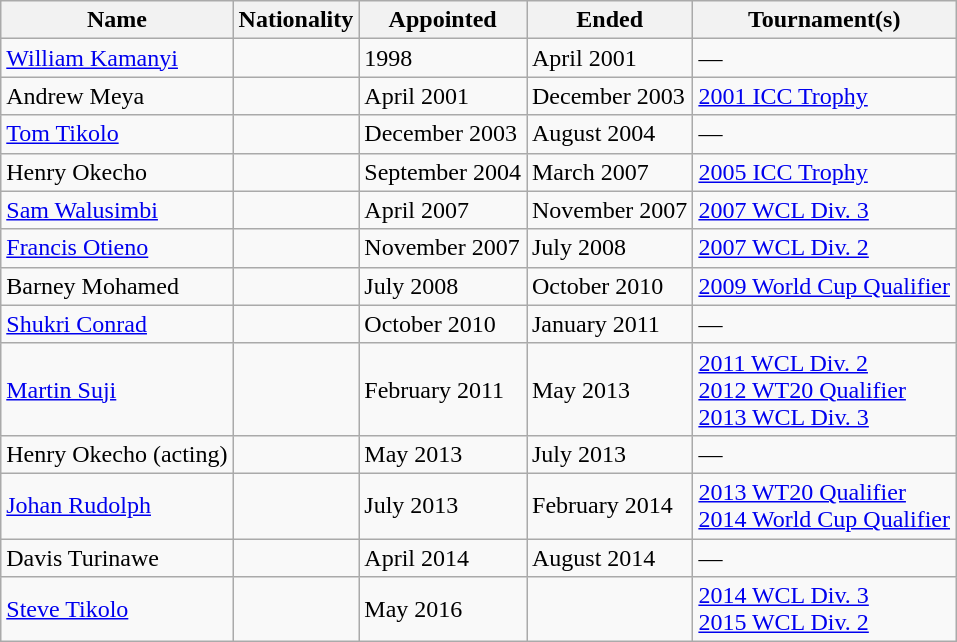<table class="wikitable">
<tr>
<th>Name</th>
<th>Nationality</th>
<th>Appointed</th>
<th>Ended</th>
<th>Tournament(s)</th>
</tr>
<tr>
<td><a href='#'>William Kamanyi</a></td>
<td></td>
<td>1998</td>
<td>April 2001</td>
<td>—</td>
</tr>
<tr>
<td>Andrew Meya</td>
<td></td>
<td>April 2001</td>
<td>December 2003</td>
<td><a href='#'>2001 ICC Trophy</a></td>
</tr>
<tr>
<td><a href='#'>Tom Tikolo</a></td>
<td></td>
<td>December 2003</td>
<td>August 2004</td>
<td>—</td>
</tr>
<tr>
<td>Henry Okecho</td>
<td></td>
<td>September 2004</td>
<td>March 2007</td>
<td><a href='#'>2005 ICC Trophy</a></td>
</tr>
<tr>
<td><a href='#'>Sam Walusimbi</a></td>
<td></td>
<td>April 2007</td>
<td>November 2007</td>
<td><a href='#'>2007 WCL Div. 3</a></td>
</tr>
<tr>
<td><a href='#'>Francis Otieno</a></td>
<td></td>
<td>November 2007</td>
<td>July 2008</td>
<td><a href='#'>2007 WCL Div. 2</a></td>
</tr>
<tr>
<td>Barney Mohamed</td>
<td></td>
<td>July 2008</td>
<td>October 2010</td>
<td><a href='#'>2009 World Cup Qualifier</a></td>
</tr>
<tr>
<td><a href='#'>Shukri Conrad</a></td>
<td></td>
<td>October 2010</td>
<td>January 2011</td>
<td>—</td>
</tr>
<tr>
<td><a href='#'>Martin Suji</a></td>
<td></td>
<td>February 2011</td>
<td>May 2013</td>
<td><a href='#'>2011 WCL Div. 2</a><br><a href='#'>2012 WT20 Qualifier</a><br><a href='#'>2013 WCL Div. 3</a></td>
</tr>
<tr>
<td>Henry Okecho (acting)</td>
<td></td>
<td>May 2013</td>
<td>July 2013</td>
<td>—</td>
</tr>
<tr>
<td><a href='#'>Johan Rudolph</a></td>
<td></td>
<td>July 2013</td>
<td>February 2014</td>
<td><a href='#'>2013 WT20 Qualifier</a><br><a href='#'>2014 World Cup Qualifier</a></td>
</tr>
<tr>
<td>Davis Turinawe</td>
<td></td>
<td>April 2014</td>
<td>August 2014</td>
<td>—</td>
</tr>
<tr>
<td><a href='#'>Steve Tikolo </a></td>
<td></td>
<td>May 2016</td>
<td></td>
<td><a href='#'>2014 WCL Div. 3</a><br><a href='#'>2015 WCL Div. 2</a></td>
</tr>
</table>
